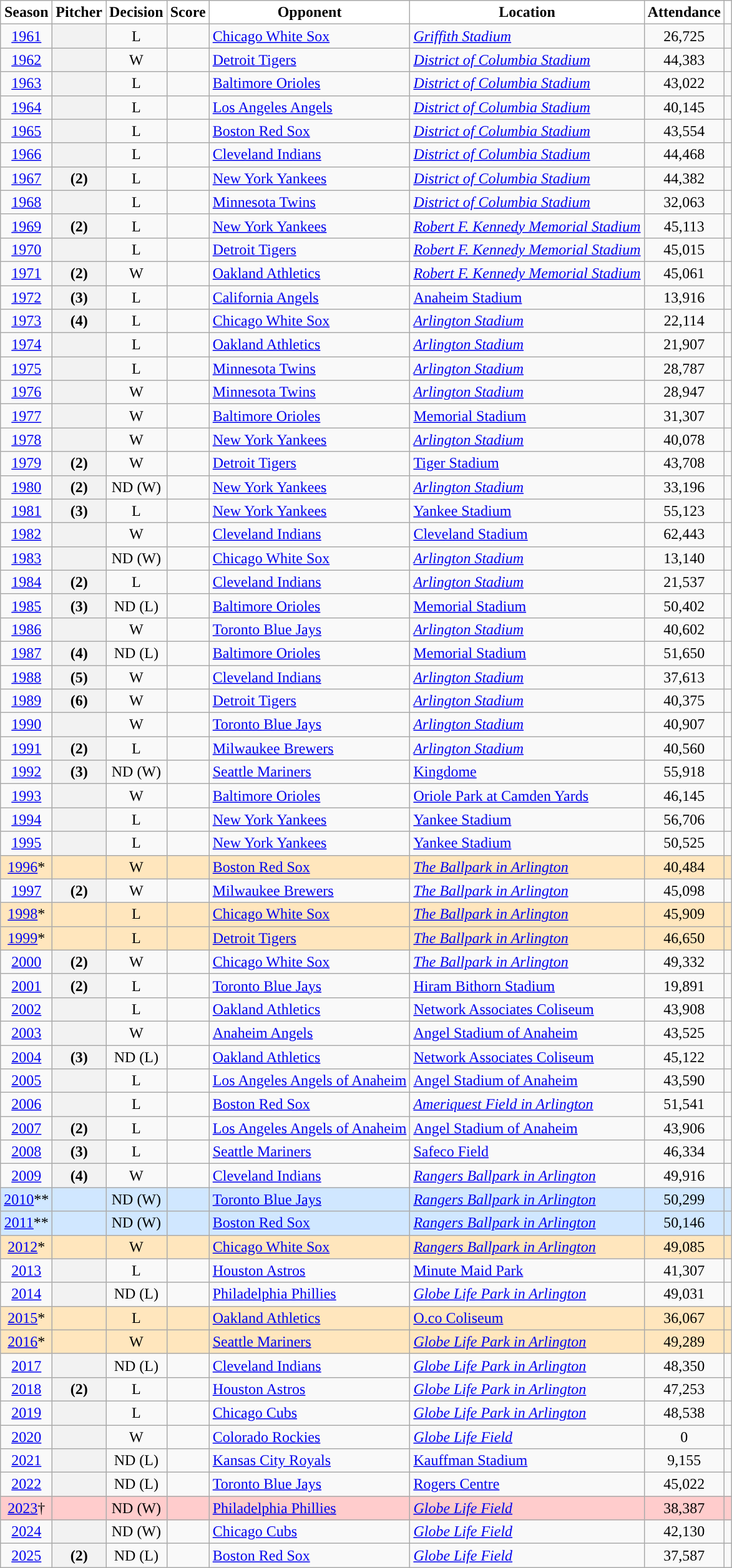<table class="wikitable sortable plainrowheaders">
<tr>
<th scope="col" style="background-color:#ffffff; border-top:#">Season</th>
<th scope="col" style="background-color:#ffffff; border-top:#">Pitcher</th>
<th scope="col" style="background-color:#ffffff; border-top:#">Decision</th>
<th scope="col" style="background-color:#ffffff; border-top:#">Score</th>
<th scope="col" style="background-color:#ffffff; border-top:#">Opponent</th>
<th scope="col" style="background-color:#ffffff; border-top:#">Location</th>
<th scope="col" style="background-color:#ffffff; border-top:#">Attendance</th>
<th class="unsortable" style="background-color:#ffffff; border-top:#"></th>
</tr>
<tr>
<td align=center><a href='#'>1961</a></td>
<th scope="row"></th>
<td align=center>L</td>
<td align=center></td>
<td><a href='#'>Chicago White Sox</a></td>
<td><em><a href='#'>Griffith Stadium</a></em></td>
<td align=center>26,725</td>
<td align="center"></td>
</tr>
<tr>
<td align=center><a href='#'>1962</a></td>
<th scope="row"></th>
<td align=center>W</td>
<td align=center></td>
<td><a href='#'>Detroit Tigers</a></td>
<td><em><a href='#'>District of Columbia Stadium</a></em></td>
<td align=center>44,383</td>
<td align="center"></td>
</tr>
<tr>
<td align=center><a href='#'>1963</a></td>
<th scope="row"></th>
<td align=center>L</td>
<td align=center></td>
<td><a href='#'>Baltimore Orioles</a></td>
<td><em><a href='#'>District of Columbia Stadium</a></em></td>
<td align=center>43,022</td>
<td align="center"></td>
</tr>
<tr>
<td align=center><a href='#'>1964</a></td>
<th scope="row"></th>
<td align=center>L</td>
<td align=center></td>
<td><a href='#'>Los Angeles Angels</a></td>
<td><em><a href='#'>District of Columbia Stadium</a></em></td>
<td align=center>40,145</td>
<td align="center"></td>
</tr>
<tr>
<td align=center><a href='#'>1965</a></td>
<th scope="row"></th>
<td align=center>L</td>
<td align=center></td>
<td><a href='#'>Boston Red Sox</a></td>
<td><em><a href='#'>District of Columbia Stadium</a></em></td>
<td align=center>43,554</td>
<td align="center"></td>
</tr>
<tr>
<td align=center><a href='#'>1966</a></td>
<th scope="row"></th>
<td align=center>L</td>
<td align=center></td>
<td><a href='#'>Cleveland Indians</a></td>
<td><em><a href='#'>District of Columbia Stadium</a></em></td>
<td align=center>44,468</td>
<td align="center"></td>
</tr>
<tr>
<td align=center><a href='#'>1967</a></td>
<th scope="row"> (2)</th>
<td align=center>L</td>
<td align=center></td>
<td><a href='#'>New York Yankees</a></td>
<td><em><a href='#'>District of Columbia Stadium</a></em></td>
<td align=center>44,382</td>
<td align="center"></td>
</tr>
<tr>
<td align=center><a href='#'>1968</a></td>
<th scope="row"></th>
<td align=center>L</td>
<td align=center></td>
<td><a href='#'>Minnesota Twins</a></td>
<td><em><a href='#'>District of Columbia Stadium</a></em></td>
<td align=center>32,063</td>
<td align="center"></td>
</tr>
<tr>
<td align=center><a href='#'>1969</a></td>
<th scope="row"> (2)</th>
<td align=center>L</td>
<td align=center></td>
<td><a href='#'>New York Yankees</a></td>
<td><em><a href='#'>Robert F. Kennedy Memorial Stadium</a></em></td>
<td align=center>45,113</td>
<td align="center"></td>
</tr>
<tr>
<td align=center><a href='#'>1970</a></td>
<th scope="row"></th>
<td align=center>L</td>
<td align=center></td>
<td><a href='#'>Detroit Tigers</a></td>
<td><em><a href='#'>Robert F. Kennedy Memorial Stadium</a></em></td>
<td align=center>45,015</td>
<td align="center"></td>
</tr>
<tr>
<td align=center><a href='#'>1971</a></td>
<th scope="row"> (2)</th>
<td align=center>W</td>
<td align=center></td>
<td><a href='#'>Oakland Athletics</a></td>
<td><em><a href='#'>Robert F. Kennedy Memorial Stadium</a></em></td>
<td align=center>45,061</td>
<td align="center"></td>
</tr>
<tr>
<td align=center><a href='#'>1972</a></td>
<th scope="row"> (3)</th>
<td align=center>L</td>
<td align=center></td>
<td><a href='#'>California Angels</a></td>
<td><a href='#'>Anaheim Stadium</a></td>
<td align=center>13,916</td>
<td align="center"></td>
</tr>
<tr>
<td align=center><a href='#'>1973</a></td>
<th scope="row"> (4)</th>
<td align=center>L</td>
<td align=center></td>
<td><a href='#'>Chicago White Sox</a></td>
<td><em><a href='#'>Arlington Stadium</a></em></td>
<td align=center>22,114</td>
<td align="center"></td>
</tr>
<tr>
<td align=center><a href='#'>1974</a></td>
<th scope="row"></th>
<td align=center>L</td>
<td align=center></td>
<td><a href='#'>Oakland Athletics</a></td>
<td><em><a href='#'>Arlington Stadium</a></em></td>
<td align=center>21,907</td>
<td align="center"></td>
</tr>
<tr>
<td align=center><a href='#'>1975</a></td>
<th scope="row"></th>
<td align=center>L</td>
<td align=center></td>
<td><a href='#'>Minnesota Twins</a></td>
<td><em><a href='#'>Arlington Stadium</a></em></td>
<td align=center>28,787</td>
<td align="center"></td>
</tr>
<tr>
<td align=center><a href='#'>1976</a></td>
<th scope="row"></th>
<td align=center>W</td>
<td align=center></td>
<td><a href='#'>Minnesota Twins</a></td>
<td><em><a href='#'>Arlington Stadium</a></em></td>
<td align=center>28,947</td>
<td align="center"></td>
</tr>
<tr>
<td align=center><a href='#'>1977</a></td>
<th scope="row"></th>
<td align=center>W</td>
<td align=center></td>
<td><a href='#'>Baltimore Orioles</a></td>
<td><a href='#'>Memorial Stadium</a></td>
<td align=center>31,307</td>
<td align="center"></td>
</tr>
<tr>
<td align=center><a href='#'>1978</a></td>
<th scope="row"></th>
<td align=center>W</td>
<td align=center></td>
<td><a href='#'>New York Yankees</a></td>
<td><em><a href='#'>Arlington Stadium</a></em></td>
<td align=center>40,078</td>
<td align="center"></td>
</tr>
<tr>
<td align=center><a href='#'>1979</a></td>
<th scope="row"> (2)</th>
<td align=center>W</td>
<td align=center></td>
<td><a href='#'>Detroit Tigers</a></td>
<td><a href='#'>Tiger Stadium</a></td>
<td align=center>43,708</td>
<td align="center"></td>
</tr>
<tr>
<td align=center><a href='#'>1980</a></td>
<th scope="row"> (2)</th>
<td align=center>ND (W)</td>
<td align=center></td>
<td><a href='#'>New York Yankees</a></td>
<td><em><a href='#'>Arlington Stadium</a></em></td>
<td align=center>33,196</td>
<td align="center"></td>
</tr>
<tr>
<td align=center><a href='#'>1981</a></td>
<th scope="row"> (3)</th>
<td align=center>L</td>
<td align=center></td>
<td><a href='#'>New York Yankees</a></td>
<td><a href='#'>Yankee Stadium</a></td>
<td align=center>55,123</td>
<td align="center"></td>
</tr>
<tr>
<td align=center><a href='#'>1982</a></td>
<th scope="row"></th>
<td align=center>W</td>
<td align=center></td>
<td><a href='#'>Cleveland Indians</a></td>
<td><a href='#'>Cleveland Stadium</a></td>
<td align=center>62,443</td>
<td align="center"></td>
</tr>
<tr>
<td align=center><a href='#'>1983</a></td>
<th scope="row"></th>
<td align=center>ND (W)</td>
<td align=center></td>
<td><a href='#'>Chicago White Sox</a></td>
<td><em><a href='#'>Arlington Stadium</a></em></td>
<td align=center>13,140</td>
<td align="center"></td>
</tr>
<tr>
<td align=center><a href='#'>1984</a></td>
<th scope="row"> (2)</th>
<td align=center>L</td>
<td align=center></td>
<td><a href='#'>Cleveland Indians</a></td>
<td><em><a href='#'>Arlington Stadium</a></em></td>
<td align=center>21,537</td>
<td align="center"></td>
</tr>
<tr>
<td align=center><a href='#'>1985</a></td>
<th scope="row"> (3)</th>
<td align=center>ND (L)</td>
<td align=center></td>
<td><a href='#'>Baltimore Orioles</a></td>
<td><a href='#'>Memorial Stadium</a></td>
<td align=center>50,402</td>
<td align="center"></td>
</tr>
<tr>
<td align=center><a href='#'>1986</a></td>
<th scope="row"></th>
<td align=center>W</td>
<td align=center></td>
<td><a href='#'>Toronto Blue Jays</a></td>
<td><em><a href='#'>Arlington Stadium</a></em></td>
<td align=center>40,602</td>
<td align="center"></td>
</tr>
<tr>
<td align=center><a href='#'>1987</a></td>
<th scope="row"> (4)</th>
<td align=center>ND (L)</td>
<td align=center></td>
<td><a href='#'>Baltimore Orioles</a></td>
<td><a href='#'>Memorial Stadium</a></td>
<td align=center>51,650</td>
<td align="center"></td>
</tr>
<tr>
<td align=center><a href='#'>1988</a></td>
<th scope="row"> (5)</th>
<td align=center>W</td>
<td align=center></td>
<td><a href='#'>Cleveland Indians</a></td>
<td><em><a href='#'>Arlington Stadium</a></em></td>
<td align=center>37,613</td>
<td align="center"></td>
</tr>
<tr>
<td align=center><a href='#'>1989</a></td>
<th scope="row"> (6)</th>
<td align=center>W</td>
<td align=center></td>
<td><a href='#'>Detroit Tigers</a></td>
<td><em><a href='#'>Arlington Stadium</a></em></td>
<td align=center>40,375</td>
<td align="center"></td>
</tr>
<tr>
<td align=center><a href='#'>1990</a></td>
<th scope="row"></th>
<td align=center>W</td>
<td align=center></td>
<td><a href='#'>Toronto Blue Jays</a></td>
<td><em><a href='#'>Arlington Stadium</a></em></td>
<td align=center>40,907</td>
<td align="center"></td>
</tr>
<tr>
<td align=center><a href='#'>1991</a></td>
<th scope="row"> (2)</th>
<td align=center>L</td>
<td align=center></td>
<td><a href='#'>Milwaukee Brewers</a></td>
<td><em><a href='#'>Arlington Stadium</a></em></td>
<td align=center>40,560</td>
<td align="center"></td>
</tr>
<tr>
<td align=center><a href='#'>1992</a></td>
<th scope="row"> (3)</th>
<td align=center>ND (W)</td>
<td align=center></td>
<td><a href='#'>Seattle Mariners</a></td>
<td><a href='#'>Kingdome</a></td>
<td align=center>55,918</td>
<td align="center"></td>
</tr>
<tr>
<td align=center><a href='#'>1993</a></td>
<th scope="row"></th>
<td align=center>W</td>
<td align=center></td>
<td><a href='#'>Baltimore Orioles</a></td>
<td><a href='#'>Oriole Park at Camden Yards</a></td>
<td align=center>46,145</td>
<td align="center"></td>
</tr>
<tr>
<td align=center><a href='#'>1994</a></td>
<th scope="row"></th>
<td align=center>L</td>
<td align=center></td>
<td><a href='#'>New York Yankees</a></td>
<td><a href='#'>Yankee Stadium</a></td>
<td align=center>56,706</td>
<td align="center"></td>
</tr>
<tr>
<td align=center><a href='#'>1995</a></td>
<th scope="row"></th>
<td align=center>L</td>
<td align=center></td>
<td><a href='#'>New York Yankees</a></td>
<td><a href='#'>Yankee Stadium</a></td>
<td align=center>50,525</td>
<td align="center"></td>
</tr>
<tr>
<td style="background-color: #FFE6BD" align=center><a href='#'>1996</a>*</td>
<th scope="row" style="background:#FFE6BD"></th>
<td style="background-color: #FFE6BD" align=center>W</td>
<td style="background-color: #FFE6BD" align=center></td>
<td style="background-color: #FFE6BD"><a href='#'>Boston Red Sox</a></td>
<td style="background-color: #FFE6BD"><em><a href='#'>The Ballpark in Arlington</a></em></td>
<td style="background-color: #FFE6BD" align=center>40,484</td>
<td style="background-color: #FFE6BD" align="center"></td>
</tr>
<tr>
<td align=center><a href='#'>1997</a></td>
<th scope="row"> (2)</th>
<td align=center>W</td>
<td align=center></td>
<td><a href='#'>Milwaukee Brewers</a></td>
<td><em><a href='#'>The Ballpark in Arlington</a></em></td>
<td align=center>45,098</td>
<td align="center"></td>
</tr>
<tr>
<td style="background-color: #FFE6BD" align=center><a href='#'>1998</a>*</td>
<th scope="row" style="background:#FFE6BD"></th>
<td style="background-color: #FFE6BD" align=center>L</td>
<td style="background-color: #FFE6BD" align=center></td>
<td style="background-color: #FFE6BD"><a href='#'>Chicago White Sox</a></td>
<td style="background-color: #FFE6BD"><em><a href='#'>The Ballpark in Arlington</a></em></td>
<td style="background-color: #FFE6BD" align=center>45,909</td>
<td style="background-color: #FFE6BD" align="center"></td>
</tr>
<tr>
<td style="background-color: #FFE6BD" align=center><a href='#'>1999</a>*</td>
<th scope="row" style="background:#FFE6BD"></th>
<td style="background-color: #FFE6BD" align=center>L</td>
<td style="background-color: #FFE6BD" align=center></td>
<td style="background-color: #FFE6BD"><a href='#'>Detroit Tigers</a></td>
<td style="background-color: #FFE6BD"><em><a href='#'>The Ballpark in Arlington</a></em></td>
<td style="background-color: #FFE6BD" align=center>46,650</td>
<td style="background-color: #FFE6BD" align="center"></td>
</tr>
<tr>
<td align=center><a href='#'>2000</a></td>
<th scope="row"> (2)</th>
<td align=center>W</td>
<td align=center></td>
<td><a href='#'>Chicago White Sox</a></td>
<td><em><a href='#'>The Ballpark in Arlington</a></em></td>
<td align=center>49,332</td>
<td align="center"></td>
</tr>
<tr>
<td align=center><a href='#'>2001</a></td>
<th scope="row"> (2)</th>
<td align=center>L</td>
<td align=center></td>
<td><a href='#'>Toronto Blue Jays</a></td>
<td><a href='#'>Hiram Bithorn Stadium</a></td>
<td align=center>19,891</td>
<td align="center"></td>
</tr>
<tr>
<td align=center><a href='#'>2002</a></td>
<th scope="row"></th>
<td align=center>L</td>
<td align=center></td>
<td><a href='#'>Oakland Athletics</a></td>
<td><a href='#'>Network Associates Coliseum</a></td>
<td align=center>43,908</td>
<td align="center"></td>
</tr>
<tr>
<td align=center><a href='#'>2003</a></td>
<th scope="row"></th>
<td align=center>W</td>
<td align=center></td>
<td><a href='#'>Anaheim Angels</a></td>
<td><a href='#'>Angel Stadium of Anaheim</a></td>
<td align=center>43,525</td>
<td align="center"></td>
</tr>
<tr>
<td align=center><a href='#'>2004</a></td>
<th scope="row"> (3)</th>
<td align=center>ND (L)</td>
<td align=center></td>
<td><a href='#'>Oakland Athletics</a></td>
<td><a href='#'>Network Associates Coliseum</a></td>
<td align=center>45,122</td>
<td align="center"></td>
</tr>
<tr>
<td align=center><a href='#'>2005</a></td>
<th scope="row"></th>
<td align=center>L</td>
<td align=center></td>
<td><a href='#'>Los Angeles Angels of Anaheim</a></td>
<td><a href='#'>Angel Stadium of Anaheim</a></td>
<td align=center>43,590</td>
<td align="center"></td>
</tr>
<tr>
<td align=center><a href='#'>2006</a></td>
<th scope="row"></th>
<td align=center>L</td>
<td align=center></td>
<td><a href='#'>Boston Red Sox</a></td>
<td><em><a href='#'>Ameriquest Field in Arlington</a></em></td>
<td align=center>51,541</td>
<td align="center"></td>
</tr>
<tr>
<td align=center><a href='#'>2007</a></td>
<th scope="row"> (2)</th>
<td align=center>L</td>
<td align=center></td>
<td><a href='#'>Los Angeles Angels of Anaheim</a></td>
<td><a href='#'>Angel Stadium of Anaheim</a></td>
<td align=center>43,906</td>
<td align="center"></td>
</tr>
<tr>
<td align=center><a href='#'>2008</a></td>
<th scope="row"> (3)</th>
<td align=center>L</td>
<td align=center></td>
<td><a href='#'>Seattle Mariners</a></td>
<td><a href='#'>Safeco Field</a></td>
<td align=center>46,334</td>
<td align="center"></td>
</tr>
<tr>
<td align=center><a href='#'>2009</a></td>
<th scope="row"> (4)</th>
<td align=center>W</td>
<td align=center></td>
<td><a href='#'>Cleveland Indians</a></td>
<td><em><a href='#'>Rangers Ballpark in Arlington</a></em></td>
<td align=center>49,916</td>
<td align="center"></td>
</tr>
<tr>
<td style="background-color: #D0E7FF" align=center><a href='#'>2010</a>**</td>
<th scope="row" style="background:#D0E7FF"></th>
<td style="background-color: #D0E7FF" align=center>ND (W)</td>
<td style="background-color: #D0E7FF" align=center></td>
<td style="background-color: #D0E7FF"><a href='#'>Toronto Blue Jays</a></td>
<td style="background-color: #D0E7FF"><em><a href='#'>Rangers Ballpark in Arlington</a></em></td>
<td style="background-color: #D0E7FF" align=center>50,299</td>
<td style="background-color: #D0E7FF" align="center"></td>
</tr>
<tr>
<td style="background-color: #D0E7FF" align=center><a href='#'>2011</a>**</td>
<th scope="row" style="background:#D0E7FF"></th>
<td style="background-color: #D0E7FF" align=center>ND (W)</td>
<td style="background-color: #D0E7FF" align=center></td>
<td style="background-color: #D0E7FF"><a href='#'>Boston Red Sox</a></td>
<td style="background-color: #D0E7FF"><em><a href='#'>Rangers Ballpark in Arlington</a></em></td>
<td style="background-color: #D0E7FF" align=center>50,146</td>
<td style="background-color: #D0E7FF" align="center"></td>
</tr>
<tr>
<td style="background-color: #FFE6BD" align=center><a href='#'>2012</a>*</td>
<th scope="row" style="background:#FFE6BD"></th>
<td style="background-color: #FFE6BD" align=center>W</td>
<td style="background-color: #FFE6BD" align=center></td>
<td style="background-color: #FFE6BD"><a href='#'>Chicago White Sox</a></td>
<td style="background-color: #FFE6BD"><em><a href='#'>Rangers Ballpark in Arlington</a></em></td>
<td style="background-color: #FFE6BD" align=center>49,085</td>
<td style="background-color: #FFE6BD" align="center"></td>
</tr>
<tr>
<td align=center><a href='#'>2013</a></td>
<th scope="row"></th>
<td align=center>L</td>
<td align=center></td>
<td><a href='#'>Houston Astros</a></td>
<td><a href='#'>Minute Maid Park</a></td>
<td align=center>41,307</td>
<td align="center"></td>
</tr>
<tr>
<td align=center><a href='#'>2014</a></td>
<th scope="row"></th>
<td align=center>ND (L)</td>
<td align=center></td>
<td><a href='#'>Philadelphia Phillies</a></td>
<td><em><a href='#'>Globe Life Park in Arlington</a></em></td>
<td align=center>49,031</td>
<td align="center"></td>
</tr>
<tr>
<td style="background-color: #FFE6BD" align=center><a href='#'>2015</a>*</td>
<th scope="row" style="background:#FFE6BD"></th>
<td style="background-color: #FFE6BD" align=center>L</td>
<td style="background-color: #FFE6BD" align=center></td>
<td style="background-color: #FFE6BD"><a href='#'>Oakland Athletics</a></td>
<td style="background-color: #FFE6BD"><a href='#'>O.co Coliseum</a></td>
<td style="background-color: #FFE6BD" align=center>36,067</td>
<td style="background-color: #FFE6BD" align="center"></td>
</tr>
<tr>
<td style="background-color: #FFE6BD" align=center><a href='#'>2016</a>*</td>
<th scope="row" style="background:#FFE6BD"></th>
<td style="background-color: #FFE6BD" align=center>W</td>
<td style="background-color: #FFE6BD" align=center></td>
<td style="background-color: #FFE6BD"><a href='#'>Seattle Mariners</a></td>
<td style="background-color: #FFE6BD"><em><a href='#'>Globe Life Park in Arlington</a></em></td>
<td style="background-color: #FFE6BD" align=center>49,289</td>
<td style="background-color: #FFE6BD" align="center"></td>
</tr>
<tr>
<td align=center><a href='#'>2017</a></td>
<th scope="row"></th>
<td align=center>ND (L)</td>
<td align=center></td>
<td><a href='#'>Cleveland Indians</a></td>
<td><em><a href='#'>Globe Life Park in Arlington</a></em></td>
<td align=center>48,350</td>
<td align="center"></td>
</tr>
<tr>
<td align=center><a href='#'>2018</a></td>
<th scope="row"> (2)</th>
<td align=center>L</td>
<td align=center></td>
<td><a href='#'>Houston Astros</a></td>
<td><em><a href='#'>Globe Life Park in Arlington</a></em></td>
<td align=center>47,253</td>
<td align="center"></td>
</tr>
<tr>
<td align=center><a href='#'>2019</a></td>
<th scope="row"></th>
<td align=center>L</td>
<td align=center></td>
<td><a href='#'>Chicago Cubs</a></td>
<td><em><a href='#'>Globe Life Park in Arlington</a></em></td>
<td align=center>48,538</td>
<td align="center"></td>
</tr>
<tr>
<td align=center><a href='#'>2020</a></td>
<th scope="row"></th>
<td align=center>W</td>
<td align=center></td>
<td><a href='#'>Colorado Rockies</a></td>
<td><em><a href='#'>Globe Life Field</a></em></td>
<td align=center>0</td>
<td align="center"></td>
</tr>
<tr>
<td align=center><a href='#'>2021</a></td>
<th scope="row"></th>
<td align=center>ND (L)</td>
<td align=center></td>
<td><a href='#'>Kansas City Royals</a></td>
<td><a href='#'>Kauffman Stadium</a></td>
<td align=center>9,155</td>
<td align="center"></td>
</tr>
<tr>
<td align=center><a href='#'>2022</a></td>
<th scope="row"></th>
<td align=center>ND (L)</td>
<td align=center></td>
<td><a href='#'>Toronto Blue Jays</a></td>
<td><a href='#'>Rogers Centre</a></td>
<td align=center>45,022</td>
<td align="center"></td>
</tr>
<tr>
<td style="background-color: #FFCCCC" align=center><a href='#'>2023</a>†</td>
<th scope="row" style="background:#FFCCCC"></th>
<td style="background-color: #FFCCCC" align=center>ND (W)</td>
<td style="background-color: #FFCCCC" align=center></td>
<td style="background-color: #FFCCCC"><a href='#'>Philadelphia Phillies</a></td>
<td style="background-color: #FFCCCC"><em><a href='#'>Globe Life Field</a></em></td>
<td style="background-color: #FFCCCC" align=center>38,387</td>
<td style="background-color: #FFCCCC" align=center></td>
</tr>
<tr>
<td align=center><a href='#'>2024</a></td>
<th scope="row"></th>
<td align=center>ND (W)</td>
<td align=center> </td>
<td><a href='#'>Chicago Cubs</a></td>
<td><em><a href='#'>Globe Life Field</a></em></td>
<td align=center>42,130</td>
<td align="center"></td>
</tr>
<tr>
<td align=center><a href='#'>2025</a></td>
<th scope="row"> (2)</th>
<td align=center>ND (L)</td>
<td align=center></td>
<td><a href='#'>Boston Red Sox</a></td>
<td><em><a href='#'>Globe Life Field</a></em></td>
<td align=center>37,587</td>
<td align="center"></td>
</tr>
</table>
